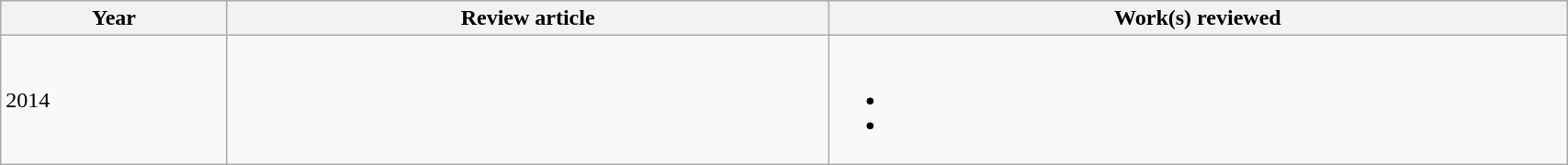<table class='wikitable sortable' width='90%'>
<tr>
<th>Year</th>
<th class='unsortable'>Review article</th>
<th class='unsortable'>Work(s) reviewed</th>
</tr>
<tr>
<td>2014</td>
<td></td>
<td><br><ul><li></li><li></li></ul></td>
</tr>
</table>
